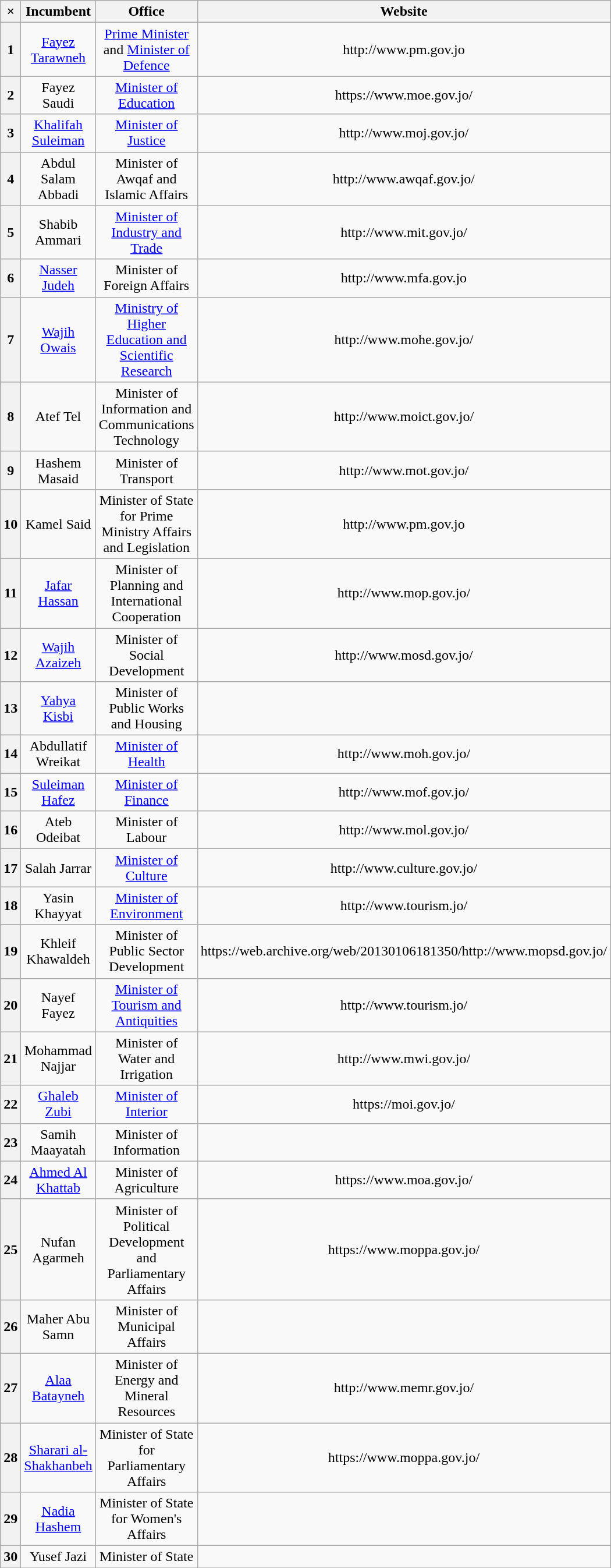<table class="wikitable" style="text-align: center; width:600px; height: 200px;">
<tr>
<th scope="col">×</th>
<th scope="col">Incumbent</th>
<th scope="col">Office</th>
<th scope="col">Website</th>
</tr>
<tr>
<th scope="row">1</th>
<td><a href='#'>Fayez Tarawneh</a></td>
<td><a href='#'>Prime Minister</a> and <a href='#'>Minister of Defence</a></td>
<td>http://www.pm.gov.jo</td>
</tr>
<tr>
<th scope="row">2</th>
<td>Fayez Saudi</td>
<td><a href='#'>Minister of Education</a></td>
<td>https://www.moe.gov.jo/</td>
</tr>
<tr>
<th scope="row">3</th>
<td><a href='#'>Khalifah Suleiman</a></td>
<td><a href='#'>Minister of Justice</a></td>
<td>http://www.moj.gov.jo/</td>
</tr>
<tr>
<th scope="row">4</th>
<td>Abdul Salam Abbadi</td>
<td>Minister of Awqaf and Islamic Affairs</td>
<td>http://www.awqaf.gov.jo/ </td>
</tr>
<tr>
<th scope="row">5</th>
<td>Shabib Ammari</td>
<td><a href='#'>Minister of Industry and Trade</a></td>
<td>http://www.mit.gov.jo/</td>
</tr>
<tr>
<th scope="row">6</th>
<td><a href='#'>Nasser Judeh</a></td>
<td>Minister of Foreign Affairs</td>
<td>http://www.mfa.gov.jo</td>
</tr>
<tr>
<th scope="row">7</th>
<td><a href='#'>Wajih Owais</a></td>
<td><a href='#'>Ministry of Higher Education and Scientific Research</a></td>
<td>http://www.mohe.gov.jo/</td>
</tr>
<tr>
<th scope="row">8</th>
<td>Atef Tel</td>
<td>Minister of Information and Communications Technology</td>
<td>http://www.moict.gov.jo/</td>
</tr>
<tr>
<th scope="row">9</th>
<td>Hashem Masaid</td>
<td>Minister of Transport</td>
<td>http://www.mot.gov.jo/</td>
</tr>
<tr>
<th scope="row">10</th>
<td>Kamel Said</td>
<td>Minister of State for Prime Ministry Affairs and Legislation</td>
<td>http://www.pm.gov.jo</td>
</tr>
<tr>
<th scope="row">11</th>
<td><a href='#'>Jafar Hassan</a></td>
<td>Minister of Planning and International Cooperation</td>
<td>http://www.mop.gov.jo/</td>
</tr>
<tr>
<th scope="row">12</th>
<td><a href='#'>Wajih Azaizeh</a></td>
<td>Minister of Social Development</td>
<td>http://www.mosd.gov.jo/</td>
</tr>
<tr>
<th scope="row">13</th>
<td><a href='#'>Yahya Kisbi</a></td>
<td>Minister of Public Works and Housing</td>
<td></td>
</tr>
<tr>
<th scope="row">14</th>
<td>Abdullatif Wreikat</td>
<td><a href='#'>Minister of Health</a></td>
<td>http://www.moh.gov.jo/</td>
</tr>
<tr>
<th scope="row">15</th>
<td><a href='#'>Suleiman Hafez</a></td>
<td><a href='#'>Minister of Finance</a></td>
<td>http://www.mof.gov.jo/</td>
</tr>
<tr>
<th scope="row">16</th>
<td>Ateb Odeibat</td>
<td>Minister of Labour</td>
<td>http://www.mol.gov.jo/</td>
</tr>
<tr>
<th scope="row">17</th>
<td>Salah Jarrar</td>
<td><a href='#'>Minister of Culture</a></td>
<td>http://www.culture.gov.jo/ </td>
</tr>
<tr>
<th scope="row">18</th>
<td>Yasin Khayyat</td>
<td><a href='#'>Minister of Environment</a></td>
<td>http://www.tourism.jo/</td>
</tr>
<tr>
<th scope="row">19</th>
<td>Khleif Khawaldeh</td>
<td>Minister of Public Sector Development</td>
<td>https://web.archive.org/web/20130106181350/http://www.mopsd.gov.jo/</td>
</tr>
<tr>
<th scope="row">20</th>
<td>Nayef Fayez</td>
<td><a href='#'>Minister of Tourism and Antiquities</a></td>
<td>http://www.tourism.jo/</td>
</tr>
<tr>
<th scope="row">21</th>
<td>Mohammad Najjar</td>
<td>Minister of Water and Irrigation</td>
<td>http://www.mwi.gov.jo/</td>
</tr>
<tr>
<th scope="row">22</th>
<td><a href='#'>Ghaleb Zubi</a></td>
<td><a href='#'>Minister of Interior</a></td>
<td>https://moi.gov.jo/</td>
</tr>
<tr>
<th scope="row">23</th>
<td>Samih Maayatah</td>
<td>Minister of Information</td>
<td></td>
</tr>
<tr>
<th scope="row">24</th>
<td><a href='#'>Ahmed Al Khattab</a></td>
<td>Minister of Agriculture</td>
<td>https://www.moa.gov.jo/</td>
</tr>
<tr>
<th scope="row">25</th>
<td>Nufan Agarmeh</td>
<td>Minister of Political Development and Parliamentary Affairs</td>
<td>https://www.moppa.gov.jo/</td>
</tr>
<tr>
<th scope="row">26</th>
<td>Maher Abu Samn</td>
<td>Minister of Municipal Affairs</td>
<td></td>
</tr>
<tr>
<th scope="row">27</th>
<td><a href='#'>Alaa Batayneh</a></td>
<td>Minister of Energy and Mineral Resources</td>
<td>http://www.memr.gov.jo/</td>
</tr>
<tr>
<th scope="row">28</th>
<td><a href='#'>Sharari al-Shakhanbeh</a></td>
<td>Minister of State for Parliamentary Affairs</td>
<td>https://www.moppa.gov.jo/</td>
</tr>
<tr>
<th scope="row">29</th>
<td><a href='#'>Nadia Hashem</a></td>
<td>Minister of State for Women's Affairs</td>
<td></td>
</tr>
<tr>
<th scope="row">30</th>
<td>Yusef Jazi</td>
<td>Minister of State</td>
<td></td>
</tr>
<tr>
</tr>
</table>
